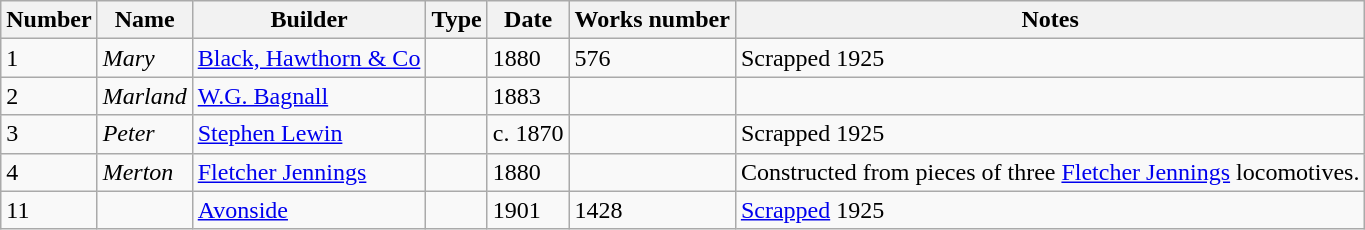<table class="wikitable">
<tr>
<th>Number</th>
<th>Name</th>
<th>Builder</th>
<th>Type</th>
<th>Date</th>
<th>Works number</th>
<th>Notes</th>
</tr>
<tr>
<td>1</td>
<td><em>Mary</em></td>
<td><a href='#'>Black, Hawthorn & Co</a></td>
<td></td>
<td>1880</td>
<td>576</td>
<td>Scrapped 1925</td>
</tr>
<tr>
<td>2</td>
<td><em>Marland</em></td>
<td><a href='#'>W.G. Bagnall</a></td>
<td></td>
<td>1883</td>
<td></td>
<td></td>
</tr>
<tr>
<td>3</td>
<td><em>Peter</em></td>
<td><a href='#'>Stephen Lewin</a></td>
<td></td>
<td>c. 1870</td>
<td></td>
<td>Scrapped 1925</td>
</tr>
<tr>
<td>4</td>
<td><em>Merton</em></td>
<td><a href='#'>Fletcher Jennings</a></td>
<td></td>
<td>1880</td>
<td></td>
<td>Constructed from pieces of three <a href='#'>Fletcher Jennings</a> locomotives.</td>
</tr>
<tr>
<td>11</td>
<td></td>
<td><a href='#'>Avonside</a></td>
<td></td>
<td>1901</td>
<td>1428</td>
<td><a href='#'>Scrapped</a> 1925</td>
</tr>
</table>
